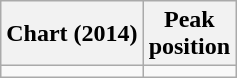<table class="wikitable">
<tr>
<th>Chart (2014)</th>
<th>Peak<br>position</th>
</tr>
<tr>
<td></td>
</tr>
</table>
